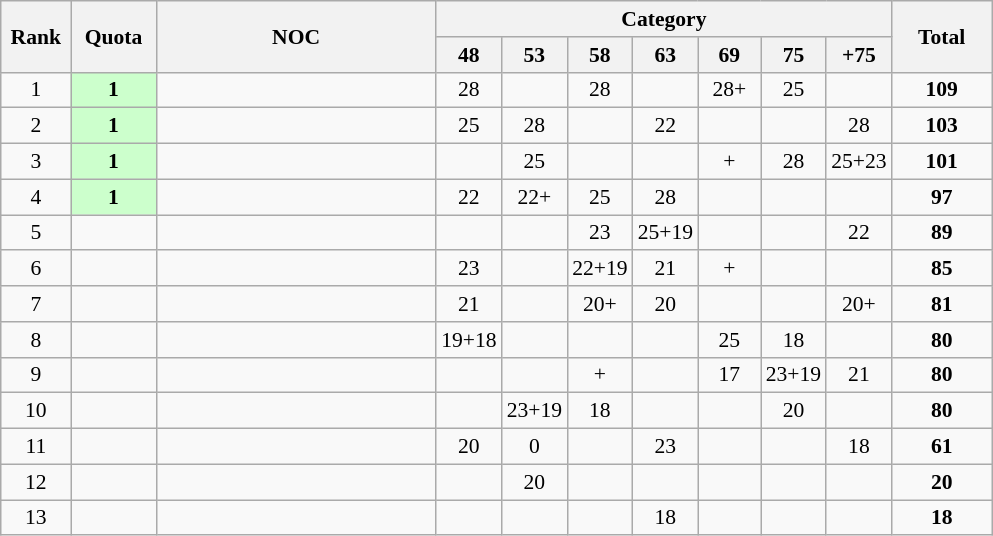<table class="wikitable" style="text-align:center; font-size:90%">
<tr>
<th rowspan=2 width=40>Rank</th>
<th rowspan=2 width=50>Quota</th>
<th rowspan=2 width=180>NOC</th>
<th colspan=7>Category</th>
<th rowspan=2 width=60>Total</th>
</tr>
<tr>
<th width=35>48</th>
<th width=35>53</th>
<th width=35>58</th>
<th width=35>63</th>
<th width=35>69</th>
<th width=35>75</th>
<th width=35>+75</th>
</tr>
<tr>
<td>1</td>
<td bgcolor=#ccffcc><strong>1</strong></td>
<td align=left></td>
<td>28</td>
<td></td>
<td>28</td>
<td></td>
<td>28+</td>
<td>25</td>
<td></td>
<td><strong>109</strong></td>
</tr>
<tr>
<td>2</td>
<td bgcolor=#ccffcc><strong>1</strong></td>
<td align=left></td>
<td>25</td>
<td>28</td>
<td></td>
<td>22</td>
<td></td>
<td></td>
<td>28</td>
<td><strong>103</strong></td>
</tr>
<tr>
<td>3</td>
<td bgcolor=#ccffcc><strong>1</strong></td>
<td align=left></td>
<td></td>
<td>25</td>
<td></td>
<td></td>
<td>+</td>
<td>28</td>
<td>25+23</td>
<td><strong>101</strong></td>
</tr>
<tr>
<td>4</td>
<td bgcolor=#ccffcc><strong>1</strong></td>
<td align=left></td>
<td>22</td>
<td>22+</td>
<td>25</td>
<td>28</td>
<td></td>
<td></td>
<td></td>
<td><strong>97</strong></td>
</tr>
<tr>
<td>5</td>
<td></td>
<td align=left></td>
<td></td>
<td></td>
<td>23</td>
<td>25+19</td>
<td></td>
<td></td>
<td>22</td>
<td><strong>89</strong></td>
</tr>
<tr>
<td>6</td>
<td></td>
<td align=left></td>
<td>23</td>
<td></td>
<td>22+19</td>
<td>21</td>
<td>+</td>
<td></td>
<td></td>
<td><strong>85</strong></td>
</tr>
<tr>
<td>7</td>
<td></td>
<td align=left></td>
<td>21</td>
<td></td>
<td>20+</td>
<td>20</td>
<td></td>
<td></td>
<td>20+</td>
<td><strong>81</strong></td>
</tr>
<tr>
<td>8</td>
<td></td>
<td align=left></td>
<td>19+18</td>
<td></td>
<td></td>
<td></td>
<td>25</td>
<td>18</td>
<td></td>
<td><strong>80</strong></td>
</tr>
<tr>
<td>9</td>
<td></td>
<td align=left></td>
<td></td>
<td></td>
<td>+</td>
<td></td>
<td>17</td>
<td>23+19</td>
<td>21</td>
<td><strong>80</strong></td>
</tr>
<tr>
<td>10</td>
<td></td>
<td align=left></td>
<td></td>
<td>23+19</td>
<td>18</td>
<td></td>
<td></td>
<td>20</td>
<td></td>
<td><strong>80</strong></td>
</tr>
<tr>
<td>11</td>
<td></td>
<td align=left></td>
<td>20</td>
<td>0</td>
<td></td>
<td>23</td>
<td></td>
<td></td>
<td>18</td>
<td><strong>61</strong></td>
</tr>
<tr>
<td>12</td>
<td></td>
<td align=left></td>
<td></td>
<td>20</td>
<td></td>
<td></td>
<td></td>
<td></td>
<td></td>
<td><strong>20</strong></td>
</tr>
<tr>
<td>13</td>
<td></td>
<td align=left></td>
<td></td>
<td></td>
<td></td>
<td>18</td>
<td></td>
<td></td>
<td></td>
<td><strong>18</strong></td>
</tr>
</table>
